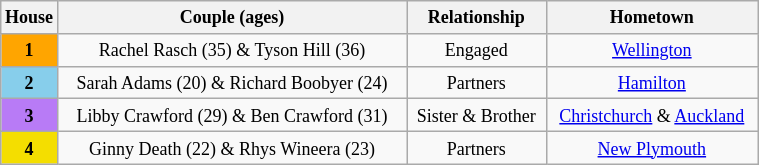<table class="wikitable" style="text-align: center; font-size: 9pt; line-height:16px; width:40%">
<tr valign="top">
<th colspan="1">House</th>
<th>Couple (ages)</th>
<th>Relationship</th>
<th>Hometown</th>
</tr>
<tr>
<th style="width:2%;background:orange; height:10px;">1</th>
<td>Rachel Rasch (35) & Tyson Hill (36)</td>
<td>Engaged</td>
<td><a href='#'>Wellington</a></td>
</tr>
<tr>
<th style="width:2%;background:skyblue; height:10px;">2</th>
<td>Sarah Adams (20) & Richard Boobyer (24)</td>
<td>Partners</td>
<td><a href='#'>Hamilton</a></td>
</tr>
<tr>
<th style="width:2%;background:#B87BF6; height:10px;">3</th>
<td>Libby Crawford (29) & Ben Crawford  (31)</td>
<td>Sister & Brother</td>
<td><a href='#'>Christchurch</a> & <a href='#'>Auckland</a></td>
</tr>
<tr>
<th style="width:2%;background:#f4de00; height:10px;">4</th>
<td>Ginny Death (22) & Rhys Wineera (23)</td>
<td>Partners</td>
<td><a href='#'>New Plymouth</a></td>
</tr>
</table>
